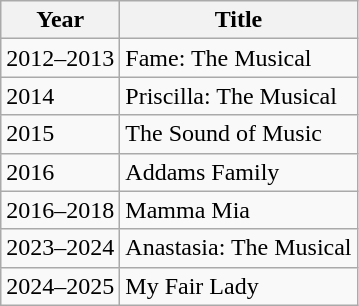<table class="wikitable">
<tr>
<th>Year</th>
<th>Title</th>
</tr>
<tr>
<td>2012–2013</td>
<td>Fame: The Musical</td>
</tr>
<tr>
<td>2014</td>
<td>Priscilla: The Musical</td>
</tr>
<tr>
<td>2015</td>
<td>The Sound of Music</td>
</tr>
<tr>
<td>2016</td>
<td>Addams Family</td>
</tr>
<tr>
<td>2016–2018</td>
<td>Mamma Mia</td>
</tr>
<tr>
<td>2023–2024</td>
<td>Anastasia: The Musical</td>
</tr>
<tr>
<td>2024–2025</td>
<td>My Fair Lady</td>
</tr>
</table>
